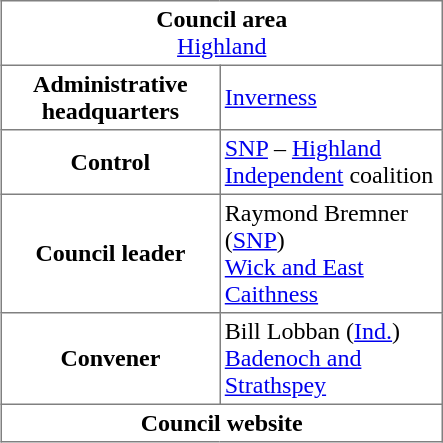<table class="toccolours" border="1" cellpadding="3" cellspacing="0" style="border-collapse:collapse; float:right; margin:0 0 1em 1em; width:295px; clear:right;">
<tr>
<td colspan="2" style="text-align:center;"><strong>Council area</strong> <br> <a href='#'>Highland</a></td>
</tr>
<tr>
<th>Administrative headquarters</th>
<td><a href='#'>Inverness</a></td>
</tr>
<tr>
<th>Control</th>
<td><a href='#'>SNP</a> – <a href='#'>Highland Independent</a> coalition</td>
</tr>
<tr>
<th>Council leader</th>
<td>Raymond Bremner (<a href='#'>SNP</a>) <br> <a href='#'>Wick and East Caithness</a></td>
</tr>
<tr>
<th>Convener</th>
<td>Bill Lobban (<a href='#'>Ind.</a>) <br> <a href='#'>Badenoch and Strathspey</a></td>
</tr>
<tr>
<td colspan="2" style="text-align:center;"><strong>Council website</strong> <br> </td>
</tr>
</table>
